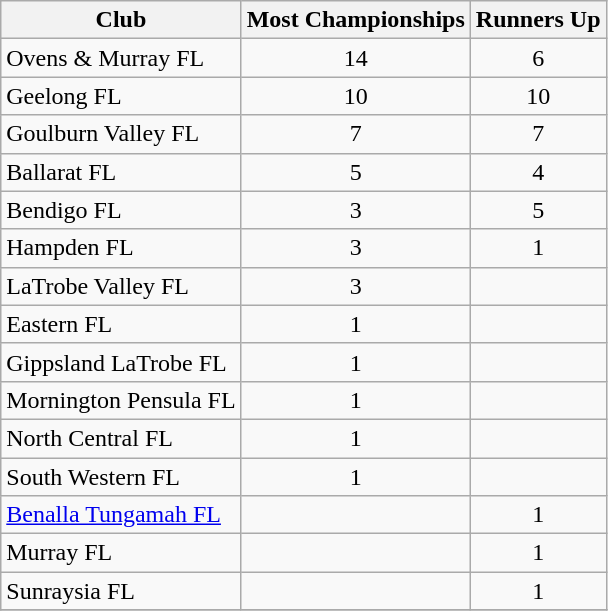<table class="wikitable sortable">
<tr>
<th>Club</th>
<th><span><strong>Most Championships</strong></span></th>
<th>Runners Up</th>
</tr>
<tr>
<td>Ovens & Murray FL</td>
<td align=center>14</td>
<td align=center>6</td>
</tr>
<tr>
<td>Geelong FL</td>
<td align=center>10</td>
<td align=center>10</td>
</tr>
<tr>
<td>Goulburn Valley FL</td>
<td align=center>7</td>
<td align=center>7</td>
</tr>
<tr>
<td>Ballarat FL</td>
<td align=center>5</td>
<td align=center>4</td>
</tr>
<tr>
<td>Bendigo FL</td>
<td align=center>3</td>
<td align=center>5</td>
</tr>
<tr>
<td>Hampden FL</td>
<td align=center>3</td>
<td align=center>1</td>
</tr>
<tr>
<td>LaTrobe Valley FL</td>
<td align=center>3</td>
<td align=center></td>
</tr>
<tr>
<td>Eastern FL</td>
<td align=center>1</td>
<td align=center></td>
</tr>
<tr>
<td>Gippsland LaTrobe FL</td>
<td align=center>1</td>
<td align=center></td>
</tr>
<tr>
<td>Mornington Pensula FL</td>
<td align=center>1</td>
<td align=center></td>
</tr>
<tr>
<td>North Central FL</td>
<td align=center>1</td>
<td align=center></td>
</tr>
<tr>
<td>South Western FL</td>
<td align=center>1</td>
<td align=center></td>
</tr>
<tr>
<td><a href='#'>Benalla Tungamah FL</a></td>
<td align=center></td>
<td align=center>1</td>
</tr>
<tr>
<td>Murray FL</td>
<td align=center></td>
<td align=center>1</td>
</tr>
<tr>
<td>Sunraysia FL</td>
<td align=center></td>
<td align=center>1</td>
</tr>
<tr>
</tr>
</table>
